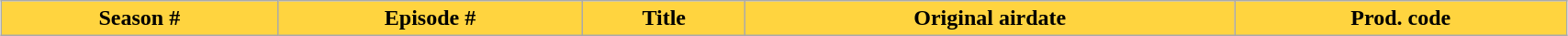<table class="wikitable plainrowheaders" style="width:90%; margin:auto; background:#fff;">
<tr>
<th style="background:#ffd43f; color:#000; text-align:center;">Season #</th>
<th style="background:#ffd43f; color:#000; text-align:center;">Episode #</th>
<th ! style="background:#ffd43f; color:#000; text-align:center;">Title</th>
<th ! style="background:#ffd43f; color:#000; text-align:center;">Original airdate</th>
<th ! style="background:#ffd43f; color:#000; text-align:center;">Prod. code<br>











</th>
</tr>
</table>
